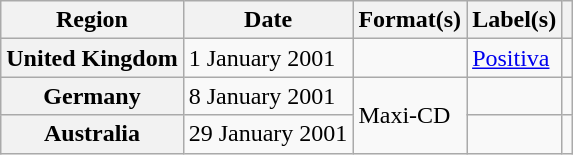<table class="wikitable plainrowheaders">
<tr>
<th scope="col">Region</th>
<th scope="col">Date</th>
<th scope="col">Format(s)</th>
<th scope="col">Label(s)</th>
<th scope="col"></th>
</tr>
<tr>
<th scope="row">United Kingdom</th>
<td>1 January 2001</td>
<td></td>
<td><a href='#'>Positiva</a></td>
<td></td>
</tr>
<tr>
<th scope="row">Germany</th>
<td>8 January 2001</td>
<td rowspan="2">Maxi-CD</td>
<td></td>
<td></td>
</tr>
<tr>
<th scope="row">Australia</th>
<td>29 January 2001</td>
<td></td>
<td></td>
</tr>
</table>
